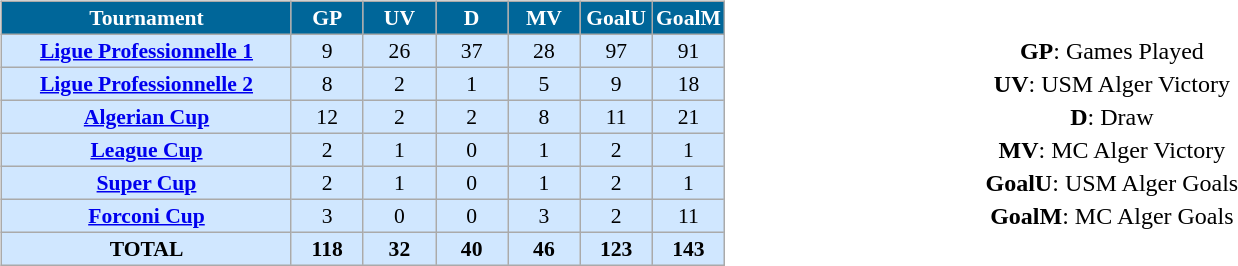<table width=100%>
<tr>
<td width=65%><br><table align=center border=1 cellpadding="2" cellspacing="0" style="background: #f9f9f9; border: 1px #aaa solid; border-collapse: collapse; font-size: 90%; text-align: center;">
<tr align=center bgcolor=#006699 style="color:white;">
<th width=40%>Tournament</th>
<th width=10%>GP</th>
<th width=10%>UV</th>
<th width=10%>D</th>
<th width=10%>MV</th>
<th width=10%>GoalU</th>
<th width=10%>GoalM</th>
</tr>
<tr align=center bgcolor=#D0E7FF>
<td><strong><a href='#'>Ligue Professionnelle 1</a></strong></td>
<td>9</td>
<td>26</td>
<td>37</td>
<td>28</td>
<td>97</td>
<td>91</td>
</tr>
<tr align=center bgcolor=#D0E7FF>
<td><strong><a href='#'>Ligue Professionnelle 2</a></strong></td>
<td>8</td>
<td>2</td>
<td>1</td>
<td>5</td>
<td>9</td>
<td>18</td>
</tr>
<tr align=center bgcolor=#D0E7FF>
<td><strong><a href='#'>Algerian Cup</a></strong></td>
<td>12</td>
<td>2</td>
<td>2</td>
<td>8</td>
<td>11</td>
<td>21</td>
</tr>
<tr align=center bgcolor=#D0E7FF>
<td><strong><a href='#'>League Cup</a></strong></td>
<td>2</td>
<td>1</td>
<td>0</td>
<td>1</td>
<td>2</td>
<td>1</td>
</tr>
<tr align=center bgcolor=#D0E7FF>
<td><strong><a href='#'>Super Cup</a></strong></td>
<td>2</td>
<td>1</td>
<td>0</td>
<td>1</td>
<td>2</td>
<td>1</td>
</tr>
<tr align=center bgcolor=#D0E7FF>
<td><strong><a href='#'>Forconi Cup</a></strong></td>
<td>3</td>
<td>0</td>
<td>0</td>
<td>3</td>
<td>2</td>
<td>11</td>
</tr>
<tr align=center bgcolor=#D0E7FF>
<td><strong>TOTAL</strong></td>
<td><strong>118</strong></td>
<td><strong>32</strong></td>
<td><strong>40</strong></td>
<td><strong>46</strong></td>
<td><strong>123</strong></td>
<td><strong>143</strong></td>
</tr>
</table>
</td>
<td width=35%><br><table>
<tr>
<td align=center><strong>GP</strong>: Games Played</td>
</tr>
<tr>
<td align=center><strong>UV</strong>: USM Alger Victory</td>
</tr>
<tr>
<td align=center><strong>D</strong>: Draw</td>
</tr>
<tr>
<td align=center><strong>MV</strong>: MC Alger Victory</td>
</tr>
<tr>
<td align=center><strong>GoalU</strong>: USM Alger Goals</td>
</tr>
<tr>
<td align=center><strong>GoalM</strong>: MC Alger Goals</td>
</tr>
</table>
</td>
</tr>
</table>
